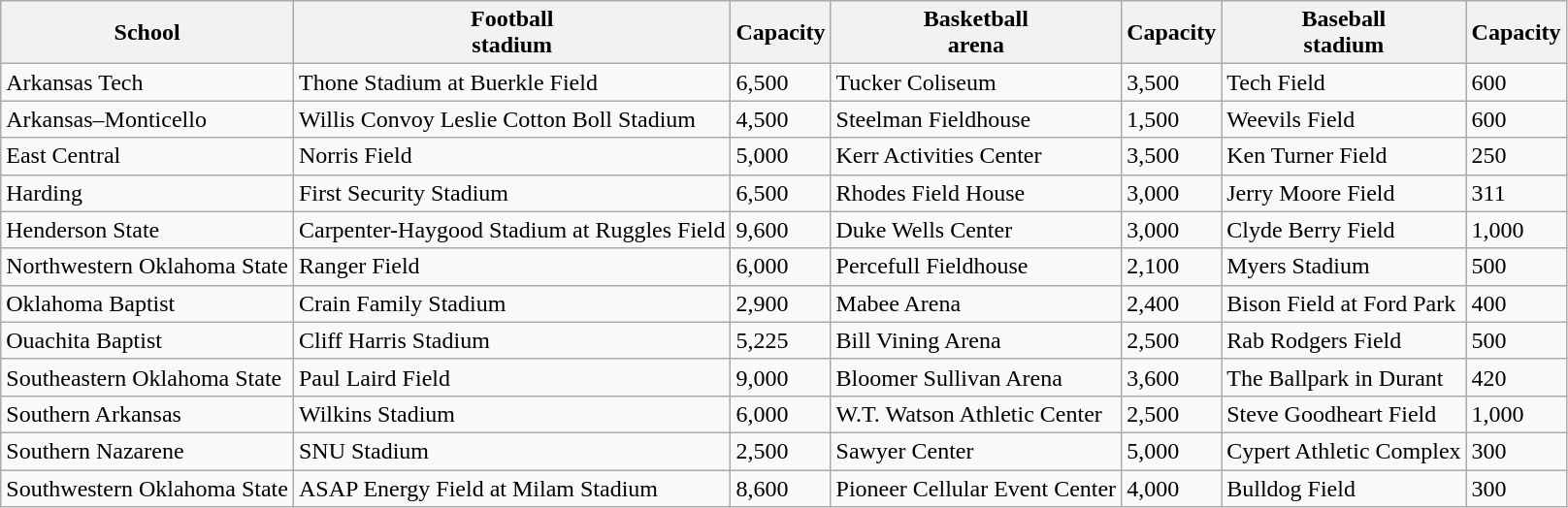<table class="wikitable">
<tr>
<th>School</th>
<th>Football<br>stadium</th>
<th>Capacity</th>
<th>Basketball<br>arena</th>
<th>Capacity</th>
<th>Baseball<br>stadium</th>
<th>Capacity</th>
</tr>
<tr>
<td>Arkansas Tech</td>
<td>Thone Stadium at Buerkle Field</td>
<td>6,500</td>
<td>Tucker Coliseum</td>
<td>3,500</td>
<td>Tech Field</td>
<td>600</td>
</tr>
<tr>
<td>Arkansas–Monticello</td>
<td>Willis Convoy Leslie Cotton Boll Stadium</td>
<td>4,500</td>
<td>Steelman Fieldhouse</td>
<td>1,500</td>
<td>Weevils Field</td>
<td>600</td>
</tr>
<tr>
<td>East Central</td>
<td>Norris Field</td>
<td>5,000</td>
<td>Kerr Activities Center</td>
<td>3,500</td>
<td>Ken Turner Field</td>
<td>250</td>
</tr>
<tr>
<td>Harding</td>
<td>First Security Stadium</td>
<td>6,500</td>
<td>Rhodes Field House</td>
<td>3,000</td>
<td>Jerry Moore Field</td>
<td>311</td>
</tr>
<tr>
<td>Henderson State</td>
<td>Carpenter-Haygood Stadium at Ruggles Field</td>
<td>9,600</td>
<td>Duke Wells Center</td>
<td>3,000</td>
<td>Clyde Berry Field</td>
<td>1,000</td>
</tr>
<tr>
<td>Northwestern Oklahoma State</td>
<td>Ranger Field</td>
<td>6,000</td>
<td>Percefull Fieldhouse</td>
<td>2,100</td>
<td>Myers Stadium</td>
<td>500</td>
</tr>
<tr>
<td>Oklahoma Baptist</td>
<td>Crain Family Stadium</td>
<td>2,900</td>
<td>Mabee Arena</td>
<td>2,400</td>
<td>Bison Field at Ford Park</td>
<td>400</td>
</tr>
<tr>
<td>Ouachita Baptist</td>
<td>Cliff Harris Stadium</td>
<td>5,225</td>
<td>Bill Vining Arena</td>
<td>2,500</td>
<td>Rab Rodgers Field</td>
<td>500</td>
</tr>
<tr>
<td>Southeastern Oklahoma State</td>
<td>Paul Laird Field</td>
<td>9,000</td>
<td>Bloomer Sullivan Arena</td>
<td>3,600</td>
<td>The Ballpark in Durant</td>
<td>420</td>
</tr>
<tr>
<td>Southern Arkansas</td>
<td>Wilkins Stadium</td>
<td>6,000</td>
<td>W.T. Watson Athletic Center</td>
<td>2,500</td>
<td>Steve Goodheart Field</td>
<td>1,000</td>
</tr>
<tr>
<td>Southern Nazarene</td>
<td>SNU Stadium</td>
<td>2,500</td>
<td>Sawyer Center</td>
<td>5,000</td>
<td>Cypert Athletic Complex</td>
<td>300</td>
</tr>
<tr>
<td>Southwestern Oklahoma State</td>
<td>ASAP Energy Field at Milam Stadium</td>
<td>8,600</td>
<td>Pioneer Cellular Event Center</td>
<td>4,000</td>
<td>Bulldog Field</td>
<td>300</td>
</tr>
</table>
